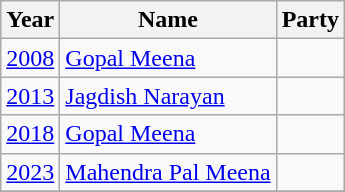<table class="wikitable sortable">
<tr>
<th>Year</th>
<th>Name</th>
<th colspan=2>Party</th>
</tr>
<tr>
<td><a href='#'>2008</a></td>
<td><a href='#'>Gopal Meena</a></td>
<td></td>
</tr>
<tr>
<td><a href='#'>2013</a></td>
<td><a href='#'>Jagdish Narayan</a></td>
<td></td>
</tr>
<tr>
<td><a href='#'>2018</a></td>
<td><a href='#'>Gopal Meena</a></td>
<td></td>
</tr>
<tr>
<td><a href='#'>2023</a></td>
<td><a href='#'>Mahendra Pal Meena</a></td>
<td></td>
</tr>
<tr>
</tr>
</table>
